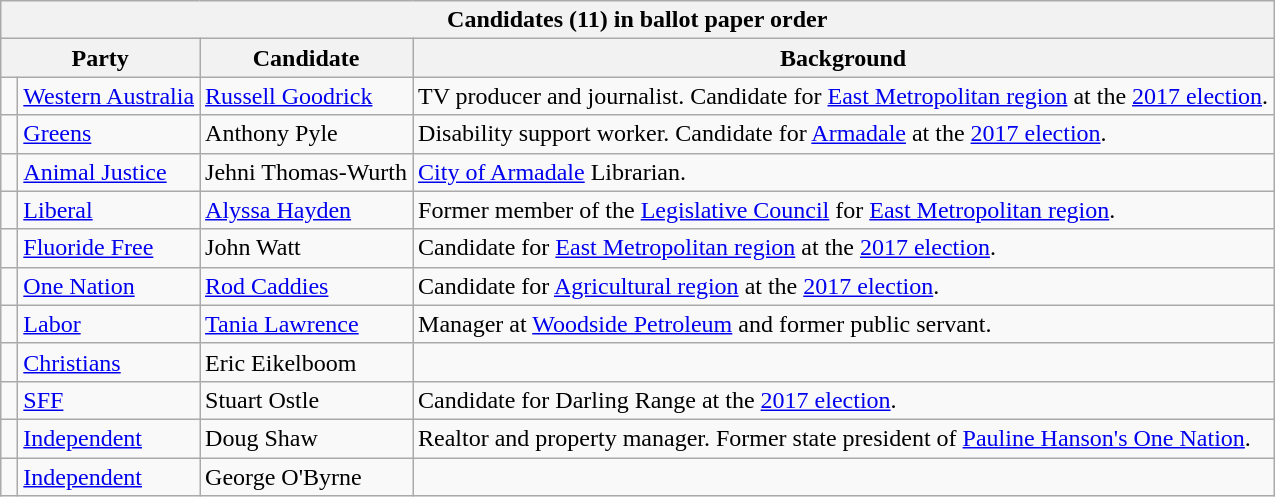<table class="wikitable">
<tr>
<th colspan=4>Candidates (11) in ballot paper order</th>
</tr>
<tr>
<th colspan=2>Party</th>
<th>Candidate</th>
<th>Background</th>
</tr>
<tr>
<td width=3pt > </td>
<td><a href='#'>Western Australia</a></td>
<td><a href='#'>Russell Goodrick</a></td>
<td>TV producer and journalist. Candidate for <a href='#'>East Metropolitan region</a> at the <a href='#'>2017 election</a>.</td>
</tr>
<tr>
<td width=3pt > </td>
<td><a href='#'>Greens</a></td>
<td>Anthony Pyle</td>
<td>Disability support worker. Candidate for <a href='#'>Armadale</a> at the <a href='#'>2017 election</a>.</td>
</tr>
<tr>
<td width=3pt > </td>
<td><a href='#'>Animal Justice</a></td>
<td>Jehni Thomas-Wurth</td>
<td><a href='#'>City of Armadale</a> Librarian.</td>
</tr>
<tr>
<td width=3pt > </td>
<td><a href='#'>Liberal</a></td>
<td><a href='#'>Alyssa Hayden</a></td>
<td>Former member of the <a href='#'>Legislative Council</a> for <a href='#'>East Metropolitan region</a>.</td>
</tr>
<tr>
<td width=3pt > </td>
<td><a href='#'>Fluoride Free</a></td>
<td>John Watt</td>
<td>Candidate for <a href='#'>East Metropolitan region</a> at the <a href='#'>2017 election</a>.</td>
</tr>
<tr>
<td width=3pt > </td>
<td><a href='#'>One Nation</a></td>
<td><a href='#'>Rod Caddies</a></td>
<td>Candidate for <a href='#'>Agricultural region</a> at the <a href='#'>2017 election</a>.</td>
</tr>
<tr>
<td width=3pt > </td>
<td><a href='#'>Labor</a></td>
<td><a href='#'>Tania Lawrence</a></td>
<td>Manager at <a href='#'>Woodside Petroleum</a> and former public servant.</td>
</tr>
<tr>
<td width=3pt > </td>
<td><a href='#'>Christians</a></td>
<td>Eric Eikelboom</td>
<td></td>
</tr>
<tr>
<td width=3pt > </td>
<td><a href='#'>SFF</a></td>
<td>Stuart Ostle</td>
<td>Candidate for Darling Range at the <a href='#'>2017 election</a>.</td>
</tr>
<tr>
<td width=3pt > </td>
<td><a href='#'>Independent</a></td>
<td>Doug Shaw</td>
<td>Realtor and property manager. Former state president of <a href='#'>Pauline Hanson's One Nation</a>.</td>
</tr>
<tr>
<td width=3pt > </td>
<td><a href='#'>Independent</a></td>
<td>George O'Byrne</td>
<td></td>
</tr>
</table>
